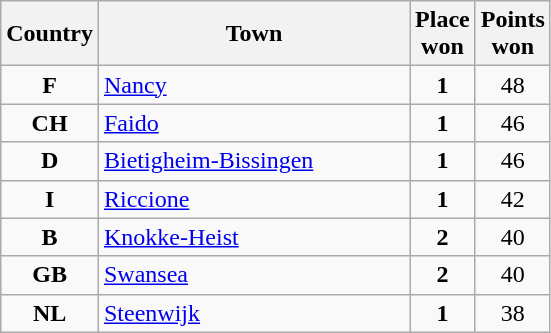<table class="wikitable">
<tr>
<th width="25">Country</th>
<th width="200">Town</th>
<th width="25">Place won</th>
<th width="25">Points won</th>
</tr>
<tr>
<td align="center"><strong>F</strong></td>
<td align="left"><a href='#'>Nancy</a></td>
<td align="center"><strong>1</strong></td>
<td align="center">48</td>
</tr>
<tr>
<td align="center"><strong>CH</strong></td>
<td align="left"><a href='#'>Faido</a></td>
<td align="center"><strong>1</strong></td>
<td align="center">46</td>
</tr>
<tr>
<td align="center"><strong>D</strong></td>
<td align="left"><a href='#'>Bietigheim-Bissingen</a></td>
<td align="center"><strong>1</strong></td>
<td align="center">46</td>
</tr>
<tr>
<td align="center"><strong>I</strong></td>
<td align="left"><a href='#'>Riccione</a></td>
<td align="center"><strong>1</strong></td>
<td align="center">42</td>
</tr>
<tr>
<td align="center"><strong>B</strong></td>
<td align="left"><a href='#'>Knokke-Heist</a></td>
<td align="center"><strong>2</strong></td>
<td align="center">40</td>
</tr>
<tr>
<td align="center"><strong>GB</strong></td>
<td align="left"><a href='#'>Swansea</a></td>
<td align="center"><strong>2</strong></td>
<td align="center">40</td>
</tr>
<tr>
<td align="center"><strong>NL</strong></td>
<td align="left"><a href='#'>Steenwijk</a></td>
<td align="center"><strong>1</strong></td>
<td align="center">38</td>
</tr>
</table>
